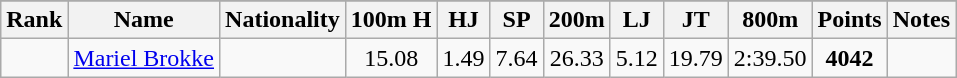<table class="wikitable sortable" style="text-align:center">
<tr>
</tr>
<tr>
<th>Rank</th>
<th>Name</th>
<th>Nationality</th>
<th>100m H</th>
<th>HJ</th>
<th>SP</th>
<th>200m</th>
<th>LJ</th>
<th>JT</th>
<th>800m</th>
<th>Points</th>
<th>Notes</th>
</tr>
<tr>
<td></td>
<td align=left><a href='#'>Mariel Brokke</a></td>
<td align=left></td>
<td>15.08</td>
<td>1.49</td>
<td>7.64</td>
<td>26.33</td>
<td>5.12</td>
<td>19.79</td>
<td>2:39.50</td>
<td><strong>4042</strong></td>
<td></td>
</tr>
</table>
